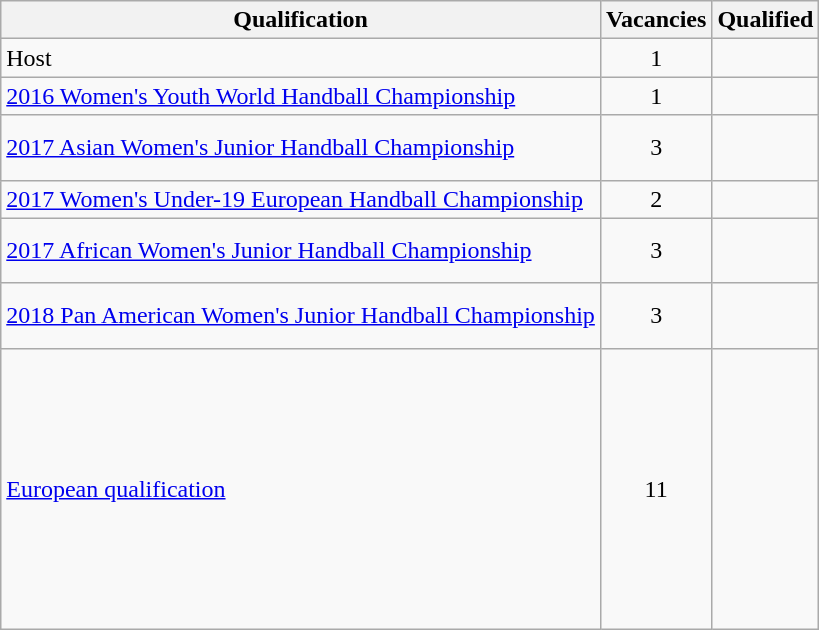<table class="wikitable">
<tr>
<th>Qualification</th>
<th>Vacancies</th>
<th>Qualified</th>
</tr>
<tr>
<td>Host</td>
<td align="center">1</td>
<td></td>
</tr>
<tr>
<td><a href='#'>2016 Women's Youth World Handball Championship</a></td>
<td align="center">1</td>
<td></td>
</tr>
<tr>
<td><a href='#'>2017 Asian Women's Junior Handball Championship</a></td>
<td align="center">3</td>
<td><br><br></td>
</tr>
<tr>
<td><a href='#'>2017 Women's Under-19 European Handball Championship</a></td>
<td align="center">2</td>
<td><br></td>
</tr>
<tr>
<td><a href='#'>2017 African Women's Junior Handball Championship</a></td>
<td align="center">3</td>
<td><br><br></td>
</tr>
<tr>
<td><a href='#'>2018 Pan American Women's Junior Handball Championship</a></td>
<td align="center">3</td>
<td><br><br></td>
</tr>
<tr>
<td><a href='#'>European qualification</a></td>
<td align="center">11</td>
<td><br><br><br><br><br><br><br><br><br><br></td>
</tr>
</table>
